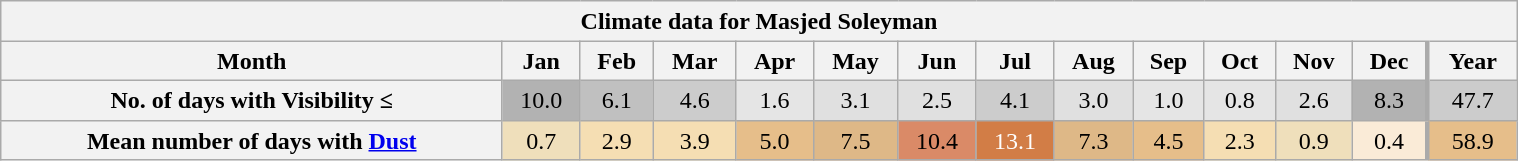<table style="width:80%;text-align:center;line-height:1.2em;margin-left:auto;margin-right:auto" class="wikitable mw-collapsible">
<tr>
<th Colspan=14>Climate data for Masjed Soleyman</th>
</tr>
<tr>
<th>Month</th>
<th>Jan</th>
<th>Feb</th>
<th>Mar</th>
<th>Apr</th>
<th>May</th>
<th>Jun</th>
<th>Jul</th>
<th>Aug</th>
<th>Sep</th>
<th>Oct</th>
<th>Nov</th>
<th>Dec</th>
<th style="border-left-width:medium">Year</th>
</tr>
<tr>
<th>No. of days with Visibility ≤ </th>
<td style="background:#B2B2B2;color:#000000;">10.0</td>
<td style="background:#C0C0C0;color:#000000;">6.1</td>
<td style="background:#CCCCCC;color:#000000;">4.6</td>
<td style="background:#E5E5E5;color:#000000;">1.6</td>
<td style="background:#E0E0E0;color:#000000;">3.1</td>
<td style="background:#E0E0E0;color:#000000;">2.5</td>
<td style="background:#CCCCCC;color:#000000;">4.1</td>
<td style="background:#E0E0E0;color:#000000;">3.0</td>
<td style="background:#E5E5E5;color:#000000;">1.0</td>
<td style="background:#E5E5E5;color:#000000;">0.8</td>
<td style="background:#E0E0E0;color:#000000;">2.6</td>
<td style="background:#B2B2B2;color:#000000;">8.3</td>
<td style="background:#CCCCCC;color:#000000;border-left-width:medium">47.7</td>
</tr>
<tr>
<th>Mean number of days with <a href='#'>Dust</a></th>
<td style="background:#EFDFBB;color:#000000;">0.7</td>
<td style="background:#F5DEB3;color:#000000;">2.9</td>
<td style="background:#F5DEB3;color:#000000;">3.9</td>
<td style="background:#E6BE8A;color:#000000;">5.0</td>
<td style="background:#DEB887;color:#000000;">7.5</td>
<td style="background:#DA8A67;color:#000000;">10.4</td>
<td style="background:#D27D46;color:#FFFFFF;">13.1</td>
<td style="background:#DEB887;color:#000000;">7.3</td>
<td style="background:#E6BE8A;color:#000000;">4.5</td>
<td style="background:#F5DEB3;color:#000000;">2.3</td>
<td style="background:#EFDFBB;color:#000000;">0.9</td>
<td style="background:#FAEBD7;color:#000000;">0.4</td>
<td style="background:#E6BE8A;color:#000000;border-left-width:medium">58.9</td>
</tr>
</table>
